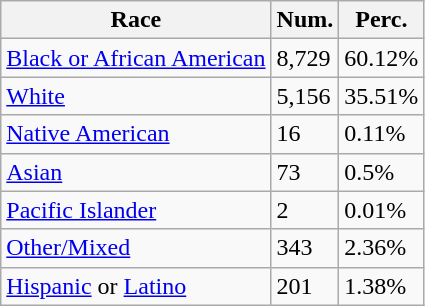<table class="wikitable">
<tr>
<th>Race</th>
<th>Num.</th>
<th>Perc.</th>
</tr>
<tr>
<td><a href='#'>Black or African American</a></td>
<td>8,729</td>
<td>60.12%</td>
</tr>
<tr>
<td><a href='#'>White</a></td>
<td>5,156</td>
<td>35.51%</td>
</tr>
<tr>
<td><a href='#'>Native American</a></td>
<td>16</td>
<td>0.11%</td>
</tr>
<tr>
<td><a href='#'>Asian</a></td>
<td>73</td>
<td>0.5%</td>
</tr>
<tr>
<td><a href='#'>Pacific Islander</a></td>
<td>2</td>
<td>0.01%</td>
</tr>
<tr>
<td><a href='#'>Other/Mixed</a></td>
<td>343</td>
<td>2.36%</td>
</tr>
<tr>
<td><a href='#'>Hispanic</a> or <a href='#'>Latino</a></td>
<td>201</td>
<td>1.38%</td>
</tr>
</table>
